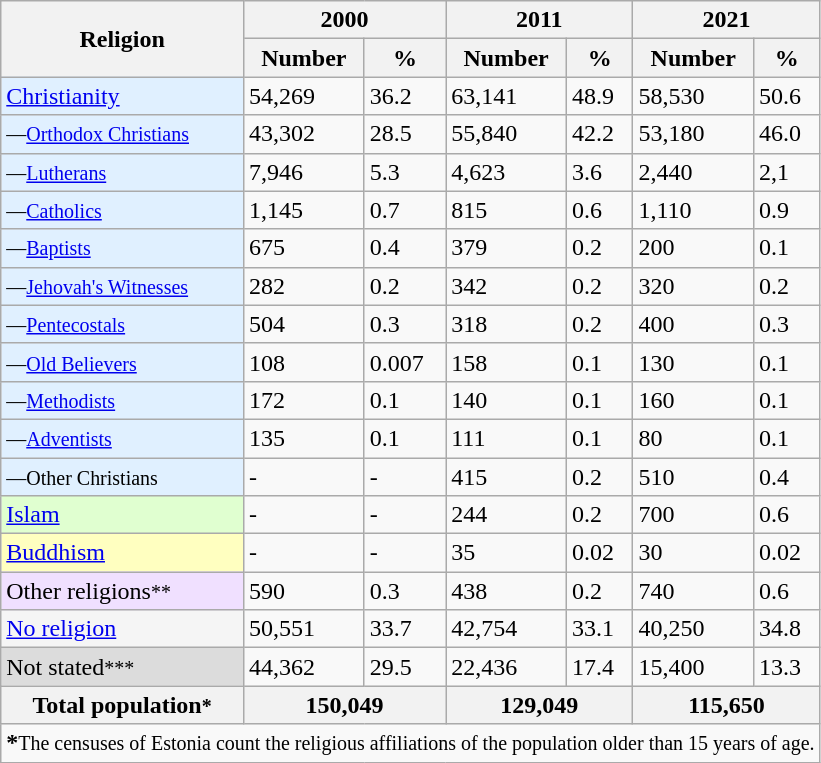<table class="wikitable">
<tr>
<th rowspan="2">Religion</th>
<th style="text-align:center;" colspan="2">2000</th>
<th style="text-align:center;" colspan="2">2011</th>
<th style="text-align:center;" colspan="2">2021</th>
</tr>
<tr>
<th>Number</th>
<th>%</th>
<th>Number</th>
<th>%</th>
<th>Number</th>
<th>%</th>
</tr>
<tr>
<td style="background:#E0F0FF;"><a href='#'>Christianity</a></td>
<td>54,269</td>
<td>36.2</td>
<td>63,141</td>
<td>48.9</td>
<td>58,530</td>
<td>50.6</td>
</tr>
<tr>
<td style="background:#E0F0FF;"><small>—<a href='#'>Orthodox Christians</a></small></td>
<td>43,302</td>
<td>28.5</td>
<td>55,840</td>
<td>42.2</td>
<td>53,180</td>
<td>46.0</td>
</tr>
<tr>
<td style="background:#E0F0FF;"><small>—<a href='#'>Lutherans</a></small></td>
<td>7,946</td>
<td>5.3</td>
<td>4,623</td>
<td>3.6</td>
<td>2,440</td>
<td>2,1</td>
</tr>
<tr>
<td style="background:#E0F0FF;"><small>—<a href='#'>Catholics</a></small></td>
<td>1,145</td>
<td>0.7</td>
<td>815</td>
<td>0.6</td>
<td>1,110</td>
<td>0.9</td>
</tr>
<tr>
<td style="background:#E0F0FF;"><small>—<a href='#'>Baptists</a></small></td>
<td>675</td>
<td>0.4</td>
<td>379</td>
<td>0.2</td>
<td>200</td>
<td>0.1</td>
</tr>
<tr>
<td style="background:#E0F0FF;"><small>—<a href='#'>Jehovah's Witnesses</a></small></td>
<td>282</td>
<td>0.2</td>
<td>342</td>
<td>0.2</td>
<td>320</td>
<td>0.2</td>
</tr>
<tr>
<td style="background:#E0F0FF;"><small>—<a href='#'>Pentecostals</a></small></td>
<td>504</td>
<td>0.3</td>
<td>318</td>
<td>0.2</td>
<td>400</td>
<td>0.3</td>
</tr>
<tr>
<td style="background:#E0F0FF;"><small>—<a href='#'>Old Believers</a></small></td>
<td>108</td>
<td>0.007</td>
<td>158</td>
<td>0.1</td>
<td>130</td>
<td>0.1</td>
</tr>
<tr>
<td style="background:#E0F0FF;"><small>—<a href='#'>Methodists</a></small></td>
<td>172</td>
<td>0.1</td>
<td>140</td>
<td>0.1</td>
<td>160</td>
<td>0.1</td>
</tr>
<tr>
<td style="background:#E0F0FF;"><small>—<a href='#'>Adventists</a></small></td>
<td>135</td>
<td>0.1</td>
<td>111</td>
<td>0.1</td>
<td>80</td>
<td>0.1</td>
</tr>
<tr>
<td style="background:#E0F0FF;"><small>—Other Christians</small></td>
<td>-</td>
<td>-</td>
<td>415</td>
<td>0.2</td>
<td>510</td>
<td>0.4</td>
</tr>
<tr>
<td style="background:#E0FFD0;"><a href='#'>Islam</a></td>
<td>-</td>
<td>-</td>
<td>244</td>
<td>0.2</td>
<td>700</td>
<td>0.6</td>
</tr>
<tr>
<td style="background:#FFFFC0;"><a href='#'>Buddhism</a></td>
<td>-</td>
<td>-</td>
<td>35</td>
<td>0.02</td>
<td>30</td>
<td>0.02</td>
</tr>
<tr>
<td style="background:#F0E0FF;">Other religions<small>**</small></td>
<td>590</td>
<td>0.3</td>
<td>438</td>
<td>0.2</td>
<td>740</td>
<td>0.6</td>
</tr>
<tr>
<td style="background:#F5F5F5;"><a href='#'>No religion</a></td>
<td>50,551</td>
<td>33.7</td>
<td>42,754</td>
<td>33.1</td>
<td>40,250</td>
<td>34.8</td>
</tr>
<tr>
<td style="background:#DCDCDC;">Not stated<small>***</small></td>
<td>44,362</td>
<td>29.5</td>
<td>22,436</td>
<td>17.4</td>
<td>15,400</td>
<td>13.3</td>
</tr>
<tr>
<th>Total population<small>*</small></th>
<th colspan="2">150,049</th>
<th colspan="2">129,049</th>
<th colspan="2">115,650</th>
</tr>
<tr>
<td colspan="7"><strong>*</strong><small>The censuses of Estonia count the religious affiliations of the population older than 15 years of age.</small></td>
</tr>
</table>
